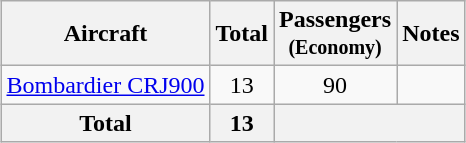<table class="wikitable" style="margin:0.5em auto; text-align:center">
<tr>
<th>Aircraft</th>
<th>Total</th>
<th>Passengers <br><small>(Economy)</small></th>
<th>Notes</th>
</tr>
<tr>
<td><a href='#'>Bombardier CRJ900</a></td>
<td>13</td>
<td>90</td>
<td></td>
</tr>
<tr>
<th>Total</th>
<th>13</th>
<th colspan=2></th>
</tr>
</table>
